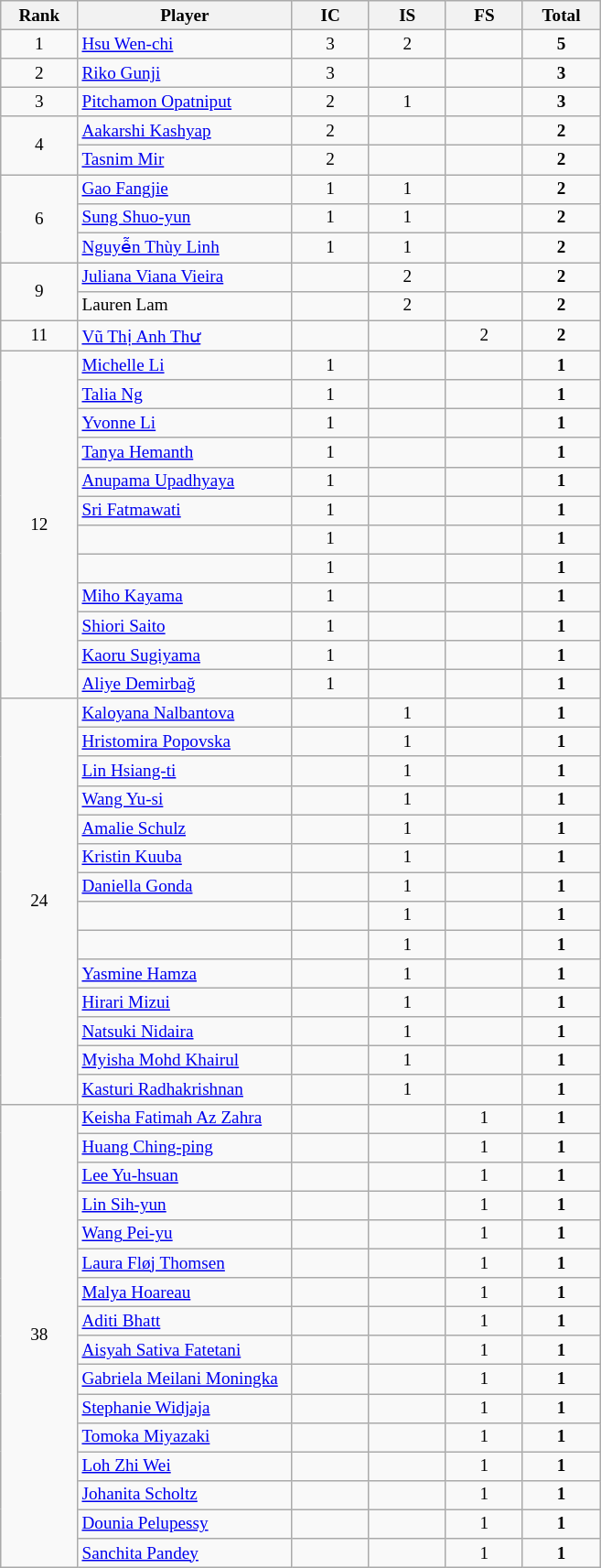<table class="wikitable" style="font-size:80%; text-align:center">
<tr>
<th width="50">Rank</th>
<th width="150">Player</th>
<th width="50">IC</th>
<th width="50">IS</th>
<th width="50">FS</th>
<th width="50">Total</th>
</tr>
<tr>
<td>1</td>
<td align="left"> <a href='#'>Hsu Wen-chi</a></td>
<td>3</td>
<td>2</td>
<td></td>
<td><strong>5</strong></td>
</tr>
<tr>
<td>2</td>
<td align="left"> <a href='#'>Riko Gunji</a></td>
<td>3</td>
<td></td>
<td></td>
<td><strong>3</strong></td>
</tr>
<tr>
<td>3</td>
<td align="left"> <a href='#'>Pitchamon Opatniput</a></td>
<td>2</td>
<td>1</td>
<td></td>
<td><strong>3</strong></td>
</tr>
<tr>
<td rowspan=2>4</td>
<td align="left"> <a href='#'>Aakarshi Kashyap</a></td>
<td>2</td>
<td></td>
<td></td>
<td><strong>2</strong></td>
</tr>
<tr>
<td align="left"> <a href='#'>Tasnim Mir</a></td>
<td>2</td>
<td></td>
<td></td>
<td><strong>2</strong></td>
</tr>
<tr>
<td rowspan=3>6</td>
<td align="left"> <a href='#'>Gao Fangjie</a></td>
<td>1</td>
<td>1</td>
<td></td>
<td><strong>2</strong></td>
</tr>
<tr>
<td align="left"> <a href='#'>Sung Shuo-yun</a></td>
<td>1</td>
<td>1</td>
<td></td>
<td><strong>2</strong></td>
</tr>
<tr>
<td align="left"> <a href='#'>Nguyễn Thùy Linh</a></td>
<td>1</td>
<td>1</td>
<td></td>
<td><strong>2</strong></td>
</tr>
<tr>
<td rowspan=2>9</td>
<td align="left"> <a href='#'>Juliana Viana Vieira</a></td>
<td></td>
<td>2</td>
<td></td>
<td><strong>2</strong></td>
</tr>
<tr>
<td align="left"> Lauren Lam</td>
<td></td>
<td>2</td>
<td></td>
<td><strong>2</strong></td>
</tr>
<tr>
<td>11</td>
<td align="left"> <a href='#'>Vũ Thị Anh Thư</a></td>
<td></td>
<td></td>
<td>2</td>
<td><strong>2</strong></td>
</tr>
<tr>
<td rowspan=12>12</td>
<td align="left"> <a href='#'>Michelle Li</a></td>
<td>1</td>
<td></td>
<td></td>
<td><strong>1</strong></td>
</tr>
<tr>
<td align="left"> <a href='#'>Talia Ng</a></td>
<td>1</td>
<td></td>
<td></td>
<td><strong>1</strong></td>
</tr>
<tr>
<td align="left"> <a href='#'>Yvonne Li</a></td>
<td>1</td>
<td></td>
<td></td>
<td><strong>1</strong></td>
</tr>
<tr>
<td align="left"> <a href='#'>Tanya Hemanth</a></td>
<td>1</td>
<td></td>
<td></td>
<td><strong>1</strong></td>
</tr>
<tr>
<td align="left"> <a href='#'>Anupama Upadhyaya</a></td>
<td>1</td>
<td></td>
<td></td>
<td><strong>1</strong></td>
</tr>
<tr>
<td align="left"> <a href='#'>Sri Fatmawati</a></td>
<td>1</td>
<td></td>
<td></td>
<td><strong>1</strong></td>
</tr>
<tr>
<td align="left"></td>
<td>1</td>
<td></td>
<td></td>
<td><strong>1</strong></td>
</tr>
<tr>
<td align="left"></td>
<td>1</td>
<td></td>
<td></td>
<td><strong>1</strong></td>
</tr>
<tr>
<td align="left"> <a href='#'>Miho Kayama</a></td>
<td>1</td>
<td></td>
<td></td>
<td><strong>1</strong></td>
</tr>
<tr>
<td align="left"> <a href='#'>Shiori Saito</a></td>
<td>1</td>
<td></td>
<td></td>
<td><strong>1</strong></td>
</tr>
<tr>
<td align="left"> <a href='#'>Kaoru Sugiyama</a></td>
<td>1</td>
<td></td>
<td></td>
<td><strong>1</strong></td>
</tr>
<tr>
<td align="left"> <a href='#'>Aliye Demirbağ</a></td>
<td>1</td>
<td></td>
<td></td>
<td><strong>1</strong></td>
</tr>
<tr>
<td rowspan=14>24</td>
<td align="left"> <a href='#'>Kaloyana Nalbantova</a></td>
<td></td>
<td>1</td>
<td></td>
<td><strong>1</strong></td>
</tr>
<tr>
<td align="left"> <a href='#'>Hristomira Popovska</a></td>
<td></td>
<td>1</td>
<td></td>
<td><strong>1</strong></td>
</tr>
<tr>
<td align="left"> <a href='#'>Lin Hsiang-ti</a></td>
<td></td>
<td>1</td>
<td></td>
<td><strong>1</strong></td>
</tr>
<tr>
<td align="left"> <a href='#'>Wang Yu-si</a></td>
<td></td>
<td>1</td>
<td></td>
<td><strong>1</strong></td>
</tr>
<tr>
<td align="left"> <a href='#'>Amalie Schulz</a></td>
<td></td>
<td>1</td>
<td></td>
<td><strong>1</strong></td>
</tr>
<tr>
<td align="left"> <a href='#'>Kristin Kuuba</a></td>
<td></td>
<td>1</td>
<td></td>
<td><strong>1</strong></td>
</tr>
<tr>
<td align="left"> <a href='#'>Daniella Gonda</a></td>
<td></td>
<td>1</td>
<td></td>
<td><strong>1</strong></td>
</tr>
<tr>
<td align="left"></td>
<td></td>
<td>1</td>
<td></td>
<td><strong>1</strong></td>
</tr>
<tr>
<td align="left"></td>
<td></td>
<td>1</td>
<td></td>
<td><strong>1</strong></td>
</tr>
<tr>
<td align="left"> <a href='#'>Yasmine Hamza</a></td>
<td></td>
<td>1</td>
<td></td>
<td><strong>1</strong></td>
</tr>
<tr>
<td align="left"> <a href='#'>Hirari Mizui</a></td>
<td></td>
<td>1</td>
<td></td>
<td><strong>1</strong></td>
</tr>
<tr>
<td align="left"> <a href='#'>Natsuki Nidaira</a></td>
<td></td>
<td>1</td>
<td></td>
<td><strong>1</strong></td>
</tr>
<tr>
<td align="left"> <a href='#'>Myisha Mohd Khairul</a></td>
<td></td>
<td>1</td>
<td></td>
<td><strong>1</strong></td>
</tr>
<tr>
<td align="left"> <a href='#'>Kasturi Radhakrishnan</a></td>
<td></td>
<td>1</td>
<td></td>
<td><strong>1</strong></td>
</tr>
<tr>
<td rowspan=16>38</td>
<td align="left"> <a href='#'>Keisha Fatimah Az Zahra</a></td>
<td></td>
<td></td>
<td>1</td>
<td><strong>1</strong></td>
</tr>
<tr>
<td align="left"> <a href='#'>Huang Ching-ping</a></td>
<td></td>
<td></td>
<td>1</td>
<td><strong>1</strong></td>
</tr>
<tr>
<td align="left"> <a href='#'>Lee Yu-hsuan</a></td>
<td></td>
<td></td>
<td>1</td>
<td><strong>1</strong></td>
</tr>
<tr>
<td align="left"> <a href='#'>Lin Sih-yun</a></td>
<td></td>
<td></td>
<td>1</td>
<td><strong>1</strong></td>
</tr>
<tr>
<td align="left"> <a href='#'>Wang Pei-yu</a></td>
<td></td>
<td></td>
<td>1</td>
<td><strong>1</strong></td>
</tr>
<tr>
<td align="left"> <a href='#'>Laura Fløj Thomsen</a></td>
<td></td>
<td></td>
<td>1</td>
<td><strong>1</strong></td>
</tr>
<tr>
<td align="left"> <a href='#'>Malya Hoareau</a></td>
<td></td>
<td></td>
<td>1</td>
<td><strong>1</strong></td>
</tr>
<tr>
<td align="left"> <a href='#'>Aditi Bhatt</a></td>
<td></td>
<td></td>
<td>1</td>
<td><strong>1</strong></td>
</tr>
<tr>
<td align="left"> <a href='#'>Aisyah Sativa Fatetani</a></td>
<td></td>
<td></td>
<td>1</td>
<td><strong>1</strong></td>
</tr>
<tr>
<td align="left" nowrap> <a href='#'>Gabriela Meilani Moningka</a></td>
<td></td>
<td></td>
<td>1</td>
<td><strong>1</strong></td>
</tr>
<tr>
<td align="left"> <a href='#'>Stephanie Widjaja</a></td>
<td></td>
<td></td>
<td>1</td>
<td><strong>1</strong></td>
</tr>
<tr>
<td align="left"> <a href='#'>Tomoka Miyazaki</a></td>
<td></td>
<td></td>
<td>1</td>
<td><strong>1</strong></td>
</tr>
<tr>
<td align="left"> <a href='#'>Loh Zhi Wei</a></td>
<td></td>
<td></td>
<td>1</td>
<td><strong>1</strong></td>
</tr>
<tr>
<td align="left"> <a href='#'>Johanita Scholtz</a></td>
<td></td>
<td></td>
<td>1</td>
<td><strong>1</strong></td>
</tr>
<tr>
<td align="left"> <a href='#'>Dounia Pelupessy</a></td>
<td></td>
<td></td>
<td>1</td>
<td><strong>1</strong></td>
</tr>
<tr>
<td align="left"> <a href='#'>Sanchita Pandey</a></td>
<td></td>
<td></td>
<td>1</td>
<td><strong>1</strong></td>
</tr>
</table>
